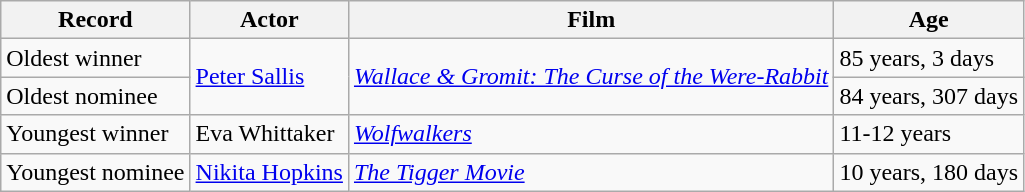<table class="wikitable">
<tr>
<th>Record</th>
<th>Actor</th>
<th>Film</th>
<th>Age</th>
</tr>
<tr>
<td>Oldest winner</td>
<td rowspan="2"><a href='#'>Peter Sallis</a></td>
<td rowspan="2"><em><a href='#'>Wallace & Gromit: The Curse of the Were-Rabbit</a></em></td>
<td>85 years, 3 days</td>
</tr>
<tr>
<td>Oldest nominee</td>
<td>84 years, 307 days</td>
</tr>
<tr>
<td>Youngest winner</td>
<td>Eva Whittaker</td>
<td><em><a href='#'>Wolfwalkers</a></em></td>
<td>11-12 years</td>
</tr>
<tr>
<td>Youngest nominee</td>
<td><a href='#'>Nikita Hopkins</a></td>
<td><em><a href='#'>The Tigger Movie</a></em></td>
<td>10 years, 180 days</td>
</tr>
</table>
